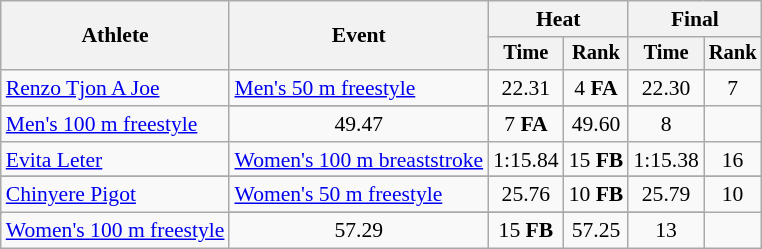<table class=wikitable style="font-size:90%">
<tr>
<th rowspan="2">Athlete</th>
<th rowspan="2">Event</th>
<th colspan="2">Heat</th>
<th colspan="2">Final</th>
</tr>
<tr style="font-size:95%">
<th>Time</th>
<th>Rank</th>
<th>Time</th>
<th>Rank</th>
</tr>
<tr align=center>
<td align=left rowspan="2"><a href='#'>Renzo Tjon A Joe</a></td>
<td align=left><a href='#'>Men's 50 m freestyle</a></td>
<td>22.31</td>
<td>4 <strong>FA</strong></td>
<td>22.30</td>
<td>7</td>
</tr>
<tr>
</tr>
<tr align=center>
<td align=left><a href='#'>Men's 100 m freestyle</a></td>
<td>49.47</td>
<td>7 <strong>FA</strong></td>
<td>49.60</td>
<td>8</td>
</tr>
<tr align=center>
<td align=left><a href='#'>Evita Leter</a></td>
<td align=left><a href='#'>Women's 100 m breaststroke</a></td>
<td>1:15.84</td>
<td>15 <strong>FB</strong></td>
<td>1:15.38</td>
<td>16</td>
</tr>
<tr>
</tr>
<tr align=center>
<td align=left rowspan="2"><a href='#'>Chinyere Pigot</a></td>
<td align=left><a href='#'>Women's 50 m freestyle</a></td>
<td>25.76</td>
<td>10 <strong>FB</strong></td>
<td>25.79</td>
<td>10</td>
</tr>
<tr>
</tr>
<tr align=center>
<td align=left><a href='#'>Women's 100 m freestyle</a></td>
<td>57.29</td>
<td>15 <strong>FB</strong></td>
<td>57.25</td>
<td>13</td>
</tr>
</table>
